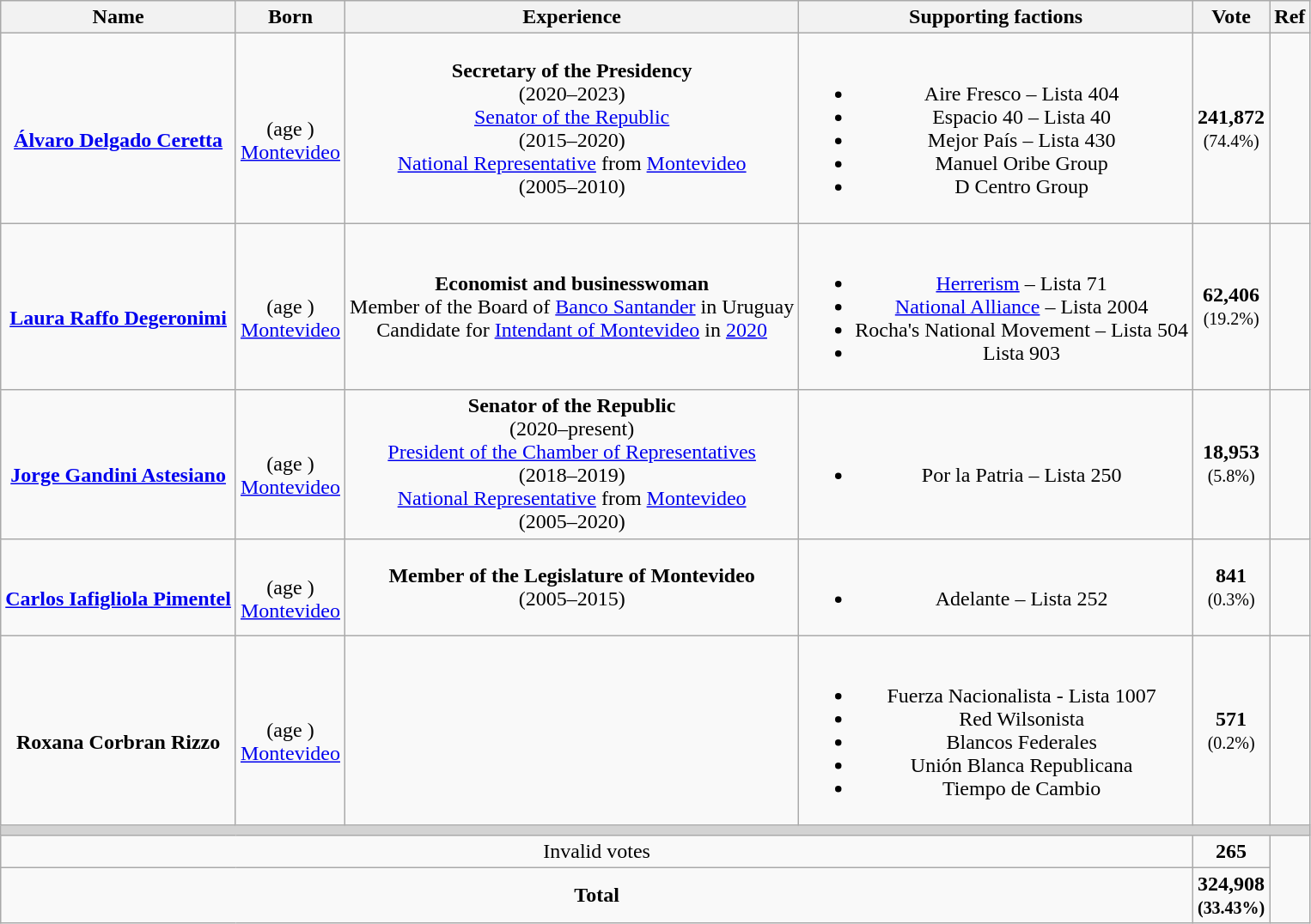<table class="wikitable sortable" style="text-align:center;">
<tr>
<th>Name</th>
<th>Born</th>
<th class="unsortable">Experience</th>
<th>Supporting factions</th>
<th>Vote</th>
<th>Ref</th>
</tr>
<tr>
<td data-sort-value="Delgado Álvaro"><strong><br><a href='#'>Álvaro Delgado Ceretta</a></strong></td>
<td><br>(age )<br><a href='#'>Montevideo</a></td>
<td><strong>Secretary of the Presidency</strong> <br>(2020–2023)<br><a href='#'>Senator of the Republic</a><br>(2015–2020)<br><a href='#'>National Representative</a> from <a href='#'>Montevideo</a><br>(2005–2010)</td>
<td><br><ul><li>Aire Fresco – Lista 404</li><li>Espacio 40 – Lista 40</li><li>Mejor País – Lista 430</li><li>Manuel Oribe Group</li><li>D Centro Group</li></ul></td>
<td><strong>241,872</strong><br><small>(74.4%)</small></td>
<td></td>
</tr>
<tr>
<td data-sort-value="Raffo, Laura"><strong><br><a href='#'>Laura Raffo Degeronimi</a></strong></td>
<td><br>(age )<br><a href='#'>Montevideo</a></td>
<td><strong>Economist and businesswoman</strong> <br>Member of the Board of <a href='#'>Banco Santander</a> in Uruguay<br>Candidate for <a href='#'>Intendant of Montevideo</a> in <a href='#'>2020</a></td>
<td><br><ul><li><a href='#'>Herrerism</a> – Lista 71</li><li><a href='#'>National Alliance</a> – Lista 2004</li><li>Rocha's National Movement – Lista 504</li><li>Lista 903</li></ul></td>
<td><strong>62,406</strong><br><small>(19.2%)</small></td>
<td></td>
</tr>
<tr>
<td data-sort-value="Gandini, Jorge"><strong><br><a href='#'>Jorge Gandini Astesiano</a></strong></td>
<td><br>(age )<br><a href='#'>Montevideo</a></td>
<td><strong>Senator of the Republic</strong> <br>(2020–present)<br><a href='#'>President of the Chamber of Representatives</a><br>(2018–2019)<br><a href='#'>National Representative</a> from <a href='#'>Montevideo</a><br>(2005–2020)</td>
<td><br><ul><li>Por la Patria – Lista 250</li></ul></td>
<td><strong>18,953</strong><br><small>(5.8%)</small></td>
<td></td>
</tr>
<tr>
<td><strong><br><a href='#'>Carlos Iafigliola Pimentel</a></strong></td>
<td><br>(age )<br><a href='#'>Montevideo</a></td>
<td><strong>Member of the Legislature of Montevideo</strong><br>(2005–2015)</td>
<td><br><ul><li>Adelante – Lista 252</li></ul></td>
<td><strong>841</strong><br><small>(0.3%)</small></td>
<td></td>
</tr>
<tr>
<td><strong><br>Roxana Corbran Rizzo</strong></td>
<td><br>(age )<br><a href='#'>Montevideo</a></td>
<td></td>
<td><br><ul><li>Fuerza Nacionalista - Lista 1007</li><li>Red Wilsonista</li><li>Blancos Federales</li><li>Unión Blanca Republicana</li><li>Tiempo de Cambio</li></ul></td>
<td><strong>571</strong><br><small>(0.2%)</small></td>
<td></td>
</tr>
<tr>
<td bgcolor="lightgray" colspan="6"></td>
</tr>
<tr>
<td colspan="4">Invalid votes</td>
<td><strong>265</strong></td>
<td rowspan="2"></td>
</tr>
<tr style="font-weight:bold">
<td colspan="4"><strong>Total</strong></td>
<td><strong>324,908</strong><br><small>(33.43%)</small></td>
</tr>
</table>
